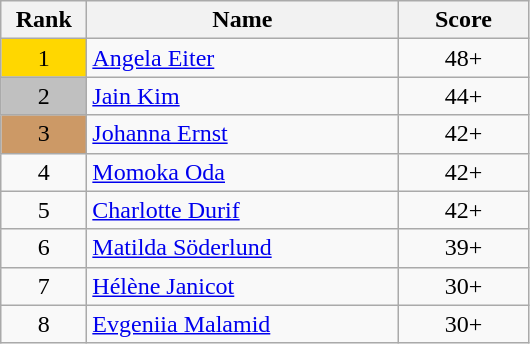<table class="wikitable">
<tr>
<th width = "50">Rank</th>
<th width = "200">Name</th>
<th width = "80">Score</th>
</tr>
<tr>
<td align="center" style="background: gold">1</td>
<td> <a href='#'>Angela Eiter</a></td>
<td align="center">48+</td>
</tr>
<tr>
<td align="center" style="background: silver">2</td>
<td> <a href='#'>Jain Kim</a></td>
<td align="center">44+</td>
</tr>
<tr>
<td align="center" style="background: #cc9966">3</td>
<td> <a href='#'>Johanna Ernst</a></td>
<td align="center">42+</td>
</tr>
<tr>
<td align="center">4</td>
<td> <a href='#'>Momoka Oda</a></td>
<td align="center">42+</td>
</tr>
<tr>
<td align="center">5</td>
<td> <a href='#'>Charlotte Durif</a></td>
<td align="center">42+</td>
</tr>
<tr>
<td align="center">6</td>
<td> <a href='#'>Matilda Söderlund</a></td>
<td align="center">39+</td>
</tr>
<tr>
<td align="center">7</td>
<td> <a href='#'>Hélène Janicot</a></td>
<td align="center">30+</td>
</tr>
<tr>
<td align="center">8</td>
<td> <a href='#'>Evgeniia Malamid</a></td>
<td align="center">30+</td>
</tr>
</table>
